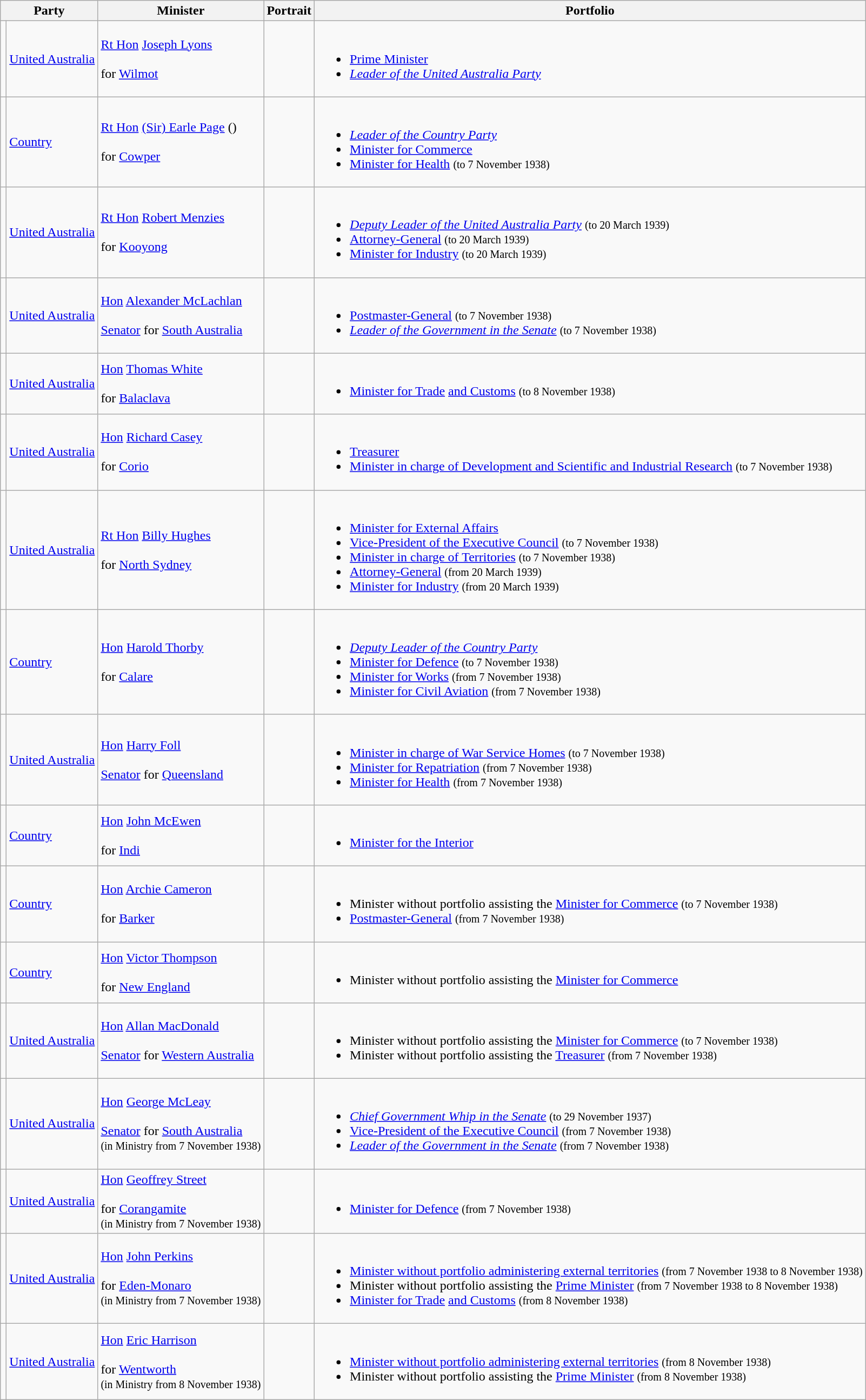<table class="wikitable sortable">
<tr>
<th colspan="2">Party</th>
<th>Minister</th>
<th>Portrait</th>
<th>Portfolio</th>
</tr>
<tr>
<td></td>
<td><a href='#'>United Australia</a></td>
<td><a href='#'>Rt Hon</a> <a href='#'>Joseph Lyons</a>  <br><br> for <a href='#'>Wilmot</a> <br></td>
<td></td>
<td><br><ul><li><a href='#'>Prime Minister</a></li><li><em><a href='#'>Leader of the United Australia Party</a></em></li></ul></td>
</tr>
<tr>
<td></td>
<td><a href='#'>Country</a></td>
<td><a href='#'>Rt Hon</a> <a href='#'>(Sir) Earle Page</a> () <br><br> for <a href='#'>Cowper</a> <br></td>
<td></td>
<td><br><ul><li><em><a href='#'>Leader of the Country Party</a></em></li><li><a href='#'>Minister for Commerce</a></li><li><a href='#'>Minister for Health</a> <small>(to 7 November 1938)</small></li></ul></td>
</tr>
<tr>
<td></td>
<td><a href='#'>United Australia</a></td>
<td><a href='#'>Rt Hon</a> <a href='#'>Robert Menzies</a>  <br><br> for <a href='#'>Kooyong</a> <br></td>
<td></td>
<td><br><ul><li><em><a href='#'>Deputy Leader of the United Australia Party</a></em> <small>(to 20 March 1939)</small></li><li><a href='#'>Attorney-General</a> <small>(to 20 March 1939)</small></li><li><a href='#'>Minister for Industry</a> <small>(to 20 March 1939)</small></li></ul></td>
</tr>
<tr>
<td></td>
<td><a href='#'>United Australia</a></td>
<td><a href='#'>Hon</a> <a href='#'>Alexander McLachlan</a> <br><br><a href='#'>Senator</a> for <a href='#'>South Australia</a> <br></td>
<td></td>
<td><br><ul><li><a href='#'>Postmaster-General</a> <small>(to 7 November 1938)</small></li><li><em><a href='#'>Leader of the Government in the Senate</a></em> <small>(to 7 November 1938)</small></li></ul></td>
</tr>
<tr>
<td></td>
<td><a href='#'>United Australia</a></td>
<td><a href='#'>Hon</a> <a href='#'>Thomas White</a>   <br><br> for <a href='#'>Balaclava</a> <br></td>
<td></td>
<td><br><ul><li><a href='#'>Minister for Trade</a> <a href='#'>and Customs</a> <small>(to 8 November 1938)</small></li></ul></td>
</tr>
<tr>
<td></td>
<td><a href='#'>United Australia</a></td>
<td><a href='#'>Hon</a> <a href='#'>Richard Casey</a>   <br><br> for <a href='#'>Corio</a> <br></td>
<td></td>
<td><br><ul><li><a href='#'>Treasurer</a></li><li><a href='#'>Minister in charge of Development and Scientific and Industrial Research</a> <small>(to 7 November 1938)</small></li></ul></td>
</tr>
<tr>
<td></td>
<td><a href='#'>United Australia</a></td>
<td><a href='#'>Rt Hon</a> <a href='#'>Billy Hughes</a>  <br><br> for <a href='#'>North Sydney</a> <br></td>
<td></td>
<td><br><ul><li><a href='#'>Minister for External Affairs</a></li><li><a href='#'>Vice-President of the Executive Council</a> <small>(to 7 November 1938)</small></li><li><a href='#'>Minister in charge of Territories</a> <small>(to 7 November 1938)</small></li><li><a href='#'>Attorney-General</a> <small>(from 20 March 1939)</small></li><li><a href='#'>Minister for Industry</a> <small>(from 20 March 1939)</small></li></ul></td>
</tr>
<tr>
<td></td>
<td><a href='#'>Country</a></td>
<td><a href='#'>Hon</a> <a href='#'>Harold Thorby</a> <br><br> for <a href='#'>Calare</a> <br></td>
<td></td>
<td><br><ul><li><em><a href='#'>Deputy Leader of the Country Party</a></em></li><li><a href='#'>Minister for Defence</a> <small>(to 7 November 1938)</small></li><li><a href='#'>Minister for Works</a> <small>(from 7 November 1938)</small></li><li><a href='#'>Minister for Civil Aviation</a> <small>(from 7 November 1938)</small></li></ul></td>
</tr>
<tr>
<td></td>
<td><a href='#'>United Australia</a></td>
<td><a href='#'>Hon</a> <a href='#'>Harry Foll</a> <br><br><a href='#'>Senator</a> for <a href='#'>Queensland</a> <br></td>
<td></td>
<td><br><ul><li><a href='#'>Minister in charge of War Service Homes</a> <small>(to 7 November 1938)</small></li><li><a href='#'>Minister for Repatriation</a> <small>(from 7 November 1938)</small></li><li><a href='#'>Minister for Health</a> <small>(from 7 November 1938)</small></li></ul></td>
</tr>
<tr>
<td></td>
<td><a href='#'>Country</a></td>
<td><a href='#'>Hon</a> <a href='#'>John McEwen</a> <br><br> for <a href='#'>Indi</a> <br></td>
<td></td>
<td><br><ul><li><a href='#'>Minister for the Interior</a></li></ul></td>
</tr>
<tr>
<td></td>
<td><a href='#'>Country</a></td>
<td><a href='#'>Hon</a> <a href='#'>Archie Cameron</a> <br><br> for <a href='#'>Barker</a> <br></td>
<td></td>
<td><br><ul><li>Minister without portfolio assisting the <a href='#'>Minister for Commerce</a> <small>(to 7 November 1938)</small></li><li><a href='#'>Postmaster-General</a> <small>(from 7 November 1938)</small></li></ul></td>
</tr>
<tr>
<td></td>
<td><a href='#'>Country</a></td>
<td><a href='#'>Hon</a> <a href='#'>Victor Thompson</a> <br><br> for <a href='#'>New England</a> <br></td>
<td></td>
<td><br><ul><li>Minister without portfolio assisting the <a href='#'>Minister for Commerce</a></li></ul></td>
</tr>
<tr>
<td></td>
<td><a href='#'>United Australia</a></td>
<td><a href='#'>Hon</a> <a href='#'>Allan MacDonald</a> <br><br><a href='#'>Senator</a> for <a href='#'>Western Australia</a> <br></td>
<td></td>
<td><br><ul><li>Minister without portfolio assisting the <a href='#'>Minister for Commerce</a> <small>(to 7 November 1938)</small></li><li>Minister without portfolio assisting the <a href='#'>Treasurer</a> <small>(from 7 November 1938)</small></li></ul></td>
</tr>
<tr>
<td></td>
<td><a href='#'>United Australia</a></td>
<td><a href='#'>Hon</a> <a href='#'>George McLeay</a> <br><br><a href='#'>Senator</a> for <a href='#'>South Australia</a> <br>
<small>(in Ministry from 7 November 1938)</small></td>
<td></td>
<td><br><ul><li><em><a href='#'>Chief Government Whip in the Senate</a></em> <small>(to 29 November 1937)</small></li><li><a href='#'>Vice-President of the Executive Council</a> <small>(from 7 November 1938)</small></li><li><em><a href='#'>Leader of the Government in the Senate</a></em> <small>(from 7 November 1938)</small></li></ul></td>
</tr>
<tr>
<td></td>
<td><a href='#'>United Australia</a></td>
<td><a href='#'>Hon</a> <a href='#'>Geoffrey Street</a>  <br><br> for <a href='#'>Corangamite</a> <br>
<small>(in Ministry from 7 November 1938)</small></td>
<td></td>
<td><br><ul><li><a href='#'>Minister for Defence</a> <small>(from 7 November 1938)</small></li></ul></td>
</tr>
<tr>
<td></td>
<td><a href='#'>United Australia</a></td>
<td><a href='#'>Hon</a> <a href='#'>John Perkins</a> <br><br> for <a href='#'>Eden-Monaro</a> <br>
<small>(in Ministry from 7 November 1938)</small></td>
<td></td>
<td><br><ul><li><a href='#'>Minister without portfolio administering external territories</a> <small>(from 7 November 1938 to 8 November 1938)</small></li><li>Minister without portfolio assisting the <a href='#'>Prime Minister</a> <small>(from 7 November 1938 to 8 November 1938)</small></li><li><a href='#'>Minister for Trade</a> <a href='#'>and Customs</a> <small>(from 8 November 1938)</small></li></ul></td>
</tr>
<tr>
<td></td>
<td><a href='#'>United Australia</a></td>
<td><a href='#'>Hon</a> <a href='#'>Eric Harrison</a> <br><br> for <a href='#'>Wentworth</a> <br>
<small>(in Ministry from 8 November 1938)</small></td>
<td></td>
<td><br><ul><li><a href='#'>Minister without portfolio administering external territories</a> <small>(from 8 November 1938)</small></li><li>Minister without portfolio assisting the <a href='#'>Prime Minister</a> <small>(from 8 November 1938)</small></li></ul></td>
</tr>
</table>
